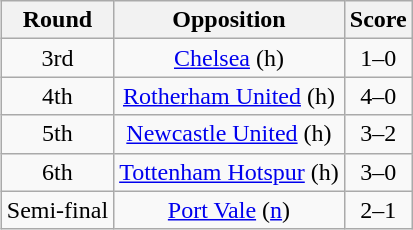<table class="wikitable" align="right" style="text-align:center;margin-left:1em">
<tr>
<th>Round</th>
<th>Opposition</th>
<th>Score</th>
</tr>
<tr>
<td>3rd</td>
<td><a href='#'>Chelsea</a> (h)</td>
<td>1–0</td>
</tr>
<tr>
<td>4th</td>
<td><a href='#'>Rotherham United</a> (h)</td>
<td>4–0</td>
</tr>
<tr>
<td>5th</td>
<td><a href='#'>Newcastle United</a> (h)</td>
<td>3–2</td>
</tr>
<tr>
<td>6th</td>
<td><a href='#'>Tottenham Hotspur</a> (h)</td>
<td>3–0</td>
</tr>
<tr>
<td>Semi-final</td>
<td><a href='#'>Port Vale</a> (<a href='#'>n</a>)</td>
<td>2–1</td>
</tr>
</table>
